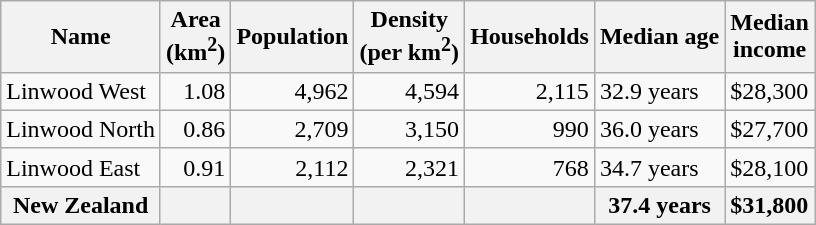<table class="wikitable">
<tr>
<th>Name</th>
<th>Area<br>(km<sup>2</sup>)</th>
<th>Population</th>
<th>Density<br>(per km<sup>2</sup>)</th>
<th>Households</th>
<th>Median age</th>
<th>Median<br>income</th>
</tr>
<tr>
<td>Linwood West</td>
<td style="text-align:right;">1.08</td>
<td style="text-align:right;">4,962</td>
<td style="text-align:right;">4,594</td>
<td style="text-align:right;">2,115</td>
<td>32.9 years</td>
<td>$28,300</td>
</tr>
<tr>
<td>Linwood North</td>
<td style="text-align:right;">0.86</td>
<td style="text-align:right;">2,709</td>
<td style="text-align:right;">3,150</td>
<td style="text-align:right;">990</td>
<td>36.0 years</td>
<td>$27,700</td>
</tr>
<tr>
<td>Linwood East</td>
<td style="text-align:right;">0.91</td>
<td style="text-align:right;">2,112</td>
<td style="text-align:right;">2,321</td>
<td style="text-align:right;">768</td>
<td>34.7 years</td>
<td>$28,100</td>
</tr>
<tr>
<th>New Zealand</th>
<th></th>
<th></th>
<th></th>
<th></th>
<th>37.4 years</th>
<th style="text-align:left;">$31,800</th>
</tr>
</table>
